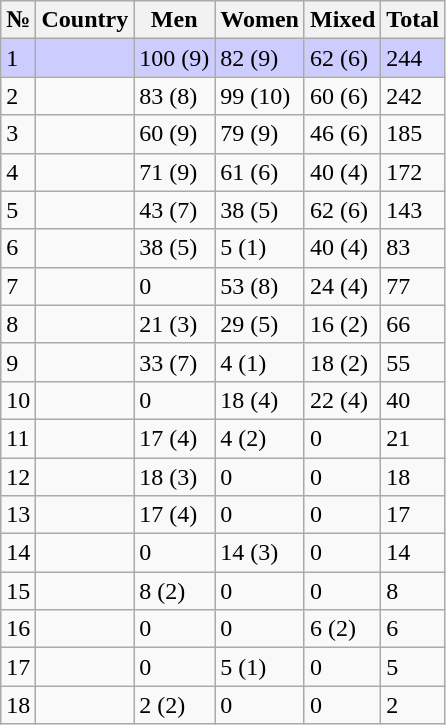<table class="wikitable">
<tr>
<th>№</th>
<th>Country</th>
<th>Men</th>
<th>Women</th>
<th>Mixed</th>
<th>Total</th>
</tr>
<tr style="background:#ccccff;">
<td>1</td>
<td align=left></td>
<td>100 (9)</td>
<td>82 (9)</td>
<td>62 (6)</td>
<td>244</td>
</tr>
<tr>
<td>2</td>
<td align=left></td>
<td>83 (8)</td>
<td>99 (10)</td>
<td>60 (6)</td>
<td>242</td>
</tr>
<tr>
<td>3</td>
<td align=left></td>
<td>60 (9)</td>
<td>79 (9)</td>
<td>46 (6)</td>
<td>185</td>
</tr>
<tr>
<td>4</td>
<td align=left></td>
<td>71 (9)</td>
<td>61 (6)</td>
<td>40 (4)</td>
<td>172</td>
</tr>
<tr>
<td>5</td>
<td align=left></td>
<td>43 (7)</td>
<td>38 (5)</td>
<td>62 (6)</td>
<td>143</td>
</tr>
<tr>
<td>6</td>
<td align=left></td>
<td>38 (5)</td>
<td>5 (1)</td>
<td>40 (4)</td>
<td>83</td>
</tr>
<tr>
<td>7</td>
<td align=left></td>
<td>0</td>
<td>53 (8)</td>
<td>24 (4)</td>
<td>77</td>
</tr>
<tr>
<td>8</td>
<td align=left></td>
<td>21 (3)</td>
<td>29 (5)</td>
<td>16 (2)</td>
<td>66</td>
</tr>
<tr>
<td>9</td>
<td align=left></td>
<td>33 (7)</td>
<td>4 (1)</td>
<td>18 (2)</td>
<td>55</td>
</tr>
<tr>
<td>10</td>
<td align=left></td>
<td>0</td>
<td>18 (4)</td>
<td>22 (4)</td>
<td>40</td>
</tr>
<tr>
<td>11</td>
<td align=left></td>
<td>17 (4)</td>
<td>4 (2)</td>
<td>0</td>
<td>21</td>
</tr>
<tr>
<td>12</td>
<td align=left></td>
<td>18 (3)</td>
<td>0</td>
<td>0</td>
<td>18</td>
</tr>
<tr>
<td>13</td>
<td align=left></td>
<td>17 (4)</td>
<td>0</td>
<td>0</td>
<td>17</td>
</tr>
<tr>
<td>14</td>
<td align=left></td>
<td>0</td>
<td>14 (3)</td>
<td>0</td>
<td>14</td>
</tr>
<tr>
<td>15</td>
<td align=left></td>
<td>8 (2)</td>
<td>0</td>
<td>0</td>
<td>8</td>
</tr>
<tr>
<td>16</td>
<td align=left></td>
<td>0</td>
<td>0</td>
<td>6 (2)</td>
<td>6</td>
</tr>
<tr>
<td>17</td>
<td align=left></td>
<td>0</td>
<td>5 (1)</td>
<td>0</td>
<td>5</td>
</tr>
<tr>
<td>18</td>
<td align=left></td>
<td>2 (2)</td>
<td>0</td>
<td>0</td>
<td>2</td>
</tr>
</table>
